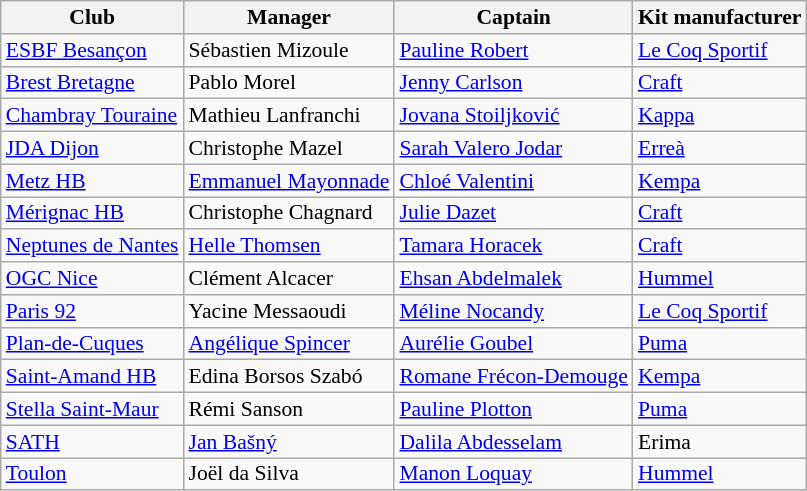<table class="wikitable sortable" style="font-size:90%; line-height:15px">
<tr>
<th>Club</th>
<th>Manager</th>
<th>Captain</th>
<th>Kit manufacturer</th>
</tr>
<tr>
<td><a href='#'>ESBF Besançon</a></td>
<td> Sébastien Mizoule</td>
<td> <a href='#'>Pauline Robert</a></td>
<td> <a href='#'>Le Coq Sportif</a></td>
</tr>
<tr>
<td><a href='#'>Brest Bretagne</a></td>
<td> Pablo Morel</td>
<td> <a href='#'>Jenny Carlson</a></td>
<td> <a href='#'>Craft</a></td>
</tr>
<tr>
<td><a href='#'>Chambray Touraine</a></td>
<td> Mathieu Lanfranchi</td>
<td> <a href='#'>Jovana Stoiljković</a></td>
<td> <a href='#'>Kappa</a></td>
</tr>
<tr>
<td><a href='#'>JDA Dijon</a></td>
<td> Christophe Mazel</td>
<td> <a href='#'>Sarah Valero Jodar</a></td>
<td> <a href='#'>Erreà</a></td>
</tr>
<tr>
<td><a href='#'>Metz HB</a></td>
<td> <a href='#'>Emmanuel Mayonnade</a></td>
<td> <a href='#'>Chloé Valentini</a></td>
<td> <a href='#'>Kempa</a></td>
</tr>
<tr>
<td><a href='#'>Mérignac HB</a></td>
<td> Christophe Chagnard</td>
<td> <a href='#'>Julie Dazet</a></td>
<td> <a href='#'>Craft</a></td>
</tr>
<tr>
<td><a href='#'>Neptunes de Nantes</a></td>
<td> <a href='#'>Helle Thomsen</a></td>
<td> <a href='#'>Tamara Horacek</a></td>
<td> <a href='#'>Craft</a></td>
</tr>
<tr>
<td><a href='#'>OGC Nice</a></td>
<td> Clément Alcacer</td>
<td> <a href='#'>Ehsan Abdelmalek</a></td>
<td> <a href='#'>Hummel</a></td>
</tr>
<tr>
<td><a href='#'>Paris 92</a></td>
<td> Yacine Messaoudi</td>
<td> <a href='#'>Méline Nocandy</a></td>
<td> <a href='#'>Le Coq Sportif</a></td>
</tr>
<tr>
<td><a href='#'>Plan-de-Cuques</a></td>
<td> <a href='#'>Angélique Spincer</a></td>
<td> <a href='#'>Aurélie Goubel</a></td>
<td> <a href='#'>Puma</a></td>
</tr>
<tr>
<td><a href='#'>Saint-Amand HB</a></td>
<td> Edina Borsos Szabó</td>
<td> <a href='#'>Romane Frécon-Demouge</a></td>
<td> <a href='#'>Kempa</a></td>
</tr>
<tr>
<td><a href='#'>Stella Saint-Maur</a></td>
<td> Rémi Sanson</td>
<td> <a href='#'>Pauline Plotton</a></td>
<td> <a href='#'>Puma</a></td>
</tr>
<tr>
<td><a href='#'>SATH</a></td>
<td> <a href='#'>Jan Bašný</a></td>
<td> <a href='#'>Dalila Abdesselam</a></td>
<td> Erima</td>
</tr>
<tr>
<td><a href='#'>Toulon</a></td>
<td> Joël da Silva</td>
<td> <a href='#'>Manon Loquay</a></td>
<td> <a href='#'>Hummel</a></td>
</tr>
</table>
